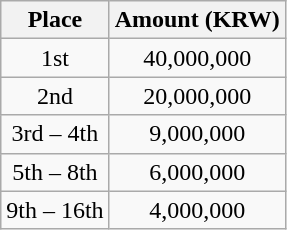<table class="wikitable" style="text-align:center">
<tr>
<th>Place</th>
<th>Amount (KRW)</th>
</tr>
<tr>
<td>1st</td>
<td>40,000,000</td>
</tr>
<tr>
<td>2nd</td>
<td>20,000,000</td>
</tr>
<tr>
<td>3rd – 4th</td>
<td>9,000,000</td>
</tr>
<tr>
<td>5th – 8th</td>
<td>6,000,000</td>
</tr>
<tr>
<td>9th – 16th</td>
<td>4,000,000</td>
</tr>
</table>
